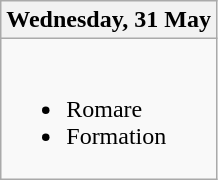<table class="wikitable">
<tr>
<th>Wednesday, 31 May</th>
</tr>
<tr valign="top">
<td><br><ul><li>Romare</li><li>Formation</li></ul></td>
</tr>
</table>
